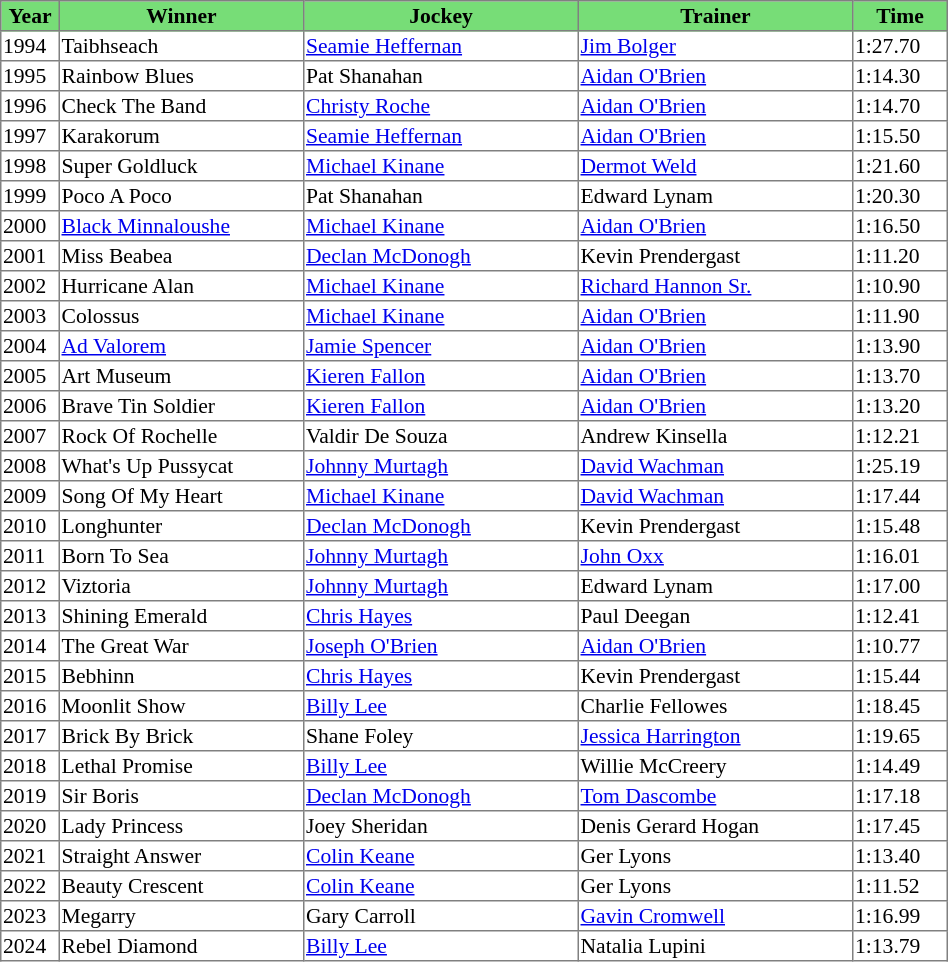<table class = "sortable" | border="1" style="border-collapse: collapse; font-size:90%">
<tr bgcolor="#77dd77" align="center">
<th style="width:36px"><strong>Year</strong></th>
<th style="width:160px"><strong>Winner</strong></th>
<th style="width:180px"><strong>Jockey</strong></th>
<th style="width:180px"><strong>Trainer</strong></th>
<th style="width:60px"><strong>Time</strong></th>
</tr>
<tr>
<td>1994</td>
<td>Taibhseach</td>
<td><a href='#'>Seamie Heffernan</a></td>
<td><a href='#'>Jim Bolger</a></td>
<td>1:27.70</td>
</tr>
<tr>
<td>1995</td>
<td>Rainbow Blues</td>
<td>Pat Shanahan</td>
<td><a href='#'>Aidan O'Brien</a></td>
<td>1:14.30</td>
</tr>
<tr>
<td>1996</td>
<td>Check The Band</td>
<td><a href='#'>Christy Roche</a></td>
<td><a href='#'>Aidan O'Brien</a></td>
<td>1:14.70</td>
</tr>
<tr>
<td>1997</td>
<td>Karakorum</td>
<td><a href='#'>Seamie Heffernan</a></td>
<td><a href='#'>Aidan O'Brien</a></td>
<td>1:15.50</td>
</tr>
<tr>
<td>1998</td>
<td>Super Goldluck</td>
<td><a href='#'>Michael Kinane</a></td>
<td><a href='#'>Dermot Weld</a></td>
<td>1:21.60</td>
</tr>
<tr>
<td>1999</td>
<td>Poco A Poco</td>
<td>Pat Shanahan</td>
<td>Edward Lynam</td>
<td>1:20.30</td>
</tr>
<tr>
<td>2000</td>
<td><a href='#'>Black Minnaloushe</a></td>
<td><a href='#'>Michael Kinane</a></td>
<td><a href='#'>Aidan O'Brien</a></td>
<td>1:16.50</td>
</tr>
<tr>
<td>2001</td>
<td>Miss Beabea</td>
<td><a href='#'>Declan McDonogh</a></td>
<td>Kevin Prendergast</td>
<td>1:11.20</td>
</tr>
<tr>
<td>2002</td>
<td>Hurricane Alan</td>
<td><a href='#'>Michael Kinane</a></td>
<td><a href='#'>Richard Hannon Sr.</a></td>
<td>1:10.90</td>
</tr>
<tr>
<td>2003</td>
<td>Colossus</td>
<td><a href='#'>Michael Kinane</a></td>
<td><a href='#'>Aidan O'Brien</a></td>
<td>1:11.90</td>
</tr>
<tr>
<td>2004</td>
<td><a href='#'>Ad Valorem</a></td>
<td><a href='#'>Jamie Spencer</a></td>
<td><a href='#'>Aidan O'Brien</a></td>
<td>1:13.90</td>
</tr>
<tr>
<td>2005</td>
<td>Art Museum</td>
<td><a href='#'>Kieren Fallon</a></td>
<td><a href='#'>Aidan O'Brien</a></td>
<td>1:13.70</td>
</tr>
<tr>
<td>2006</td>
<td>Brave Tin Soldier</td>
<td><a href='#'>Kieren Fallon</a></td>
<td><a href='#'>Aidan O'Brien</a></td>
<td>1:13.20</td>
</tr>
<tr>
<td>2007</td>
<td>Rock Of Rochelle</td>
<td>Valdir De Souza</td>
<td>Andrew Kinsella</td>
<td>1:12.21</td>
</tr>
<tr>
<td>2008</td>
<td>What's Up Pussycat</td>
<td><a href='#'>Johnny Murtagh</a></td>
<td><a href='#'>David Wachman</a></td>
<td>1:25.19</td>
</tr>
<tr>
<td>2009</td>
<td>Song Of My Heart</td>
<td><a href='#'>Michael Kinane</a></td>
<td><a href='#'>David Wachman</a></td>
<td>1:17.44</td>
</tr>
<tr>
<td>2010</td>
<td>Longhunter</td>
<td><a href='#'>Declan McDonogh</a></td>
<td>Kevin Prendergast</td>
<td>1:15.48</td>
</tr>
<tr>
<td>2011</td>
<td>Born To Sea</td>
<td><a href='#'>Johnny Murtagh</a></td>
<td><a href='#'>John Oxx</a></td>
<td>1:16.01</td>
</tr>
<tr>
<td>2012</td>
<td>Viztoria</td>
<td><a href='#'>Johnny Murtagh</a></td>
<td>Edward Lynam</td>
<td>1:17.00</td>
</tr>
<tr>
<td>2013</td>
<td>Shining Emerald</td>
<td><a href='#'>Chris Hayes</a></td>
<td>Paul Deegan</td>
<td>1:12.41</td>
</tr>
<tr>
<td>2014</td>
<td>The Great War</td>
<td><a href='#'>Joseph O'Brien</a></td>
<td><a href='#'>Aidan O'Brien</a></td>
<td>1:10.77</td>
</tr>
<tr>
<td>2015</td>
<td>Bebhinn</td>
<td><a href='#'>Chris Hayes</a></td>
<td>Kevin Prendergast</td>
<td>1:15.44</td>
</tr>
<tr>
<td>2016</td>
<td>Moonlit Show</td>
<td><a href='#'>Billy Lee</a></td>
<td>Charlie Fellowes</td>
<td>1:18.45</td>
</tr>
<tr>
<td>2017</td>
<td>Brick By Brick</td>
<td>Shane Foley</td>
<td><a href='#'>Jessica Harrington</a></td>
<td>1:19.65</td>
</tr>
<tr>
<td>2018</td>
<td>Lethal Promise</td>
<td><a href='#'>Billy Lee</a></td>
<td>Willie McCreery</td>
<td>1:14.49</td>
</tr>
<tr>
<td>2019</td>
<td>Sir Boris</td>
<td><a href='#'>Declan McDonogh</a></td>
<td><a href='#'>Tom Dascombe</a></td>
<td>1:17.18</td>
</tr>
<tr>
<td>2020</td>
<td>Lady Princess</td>
<td>Joey Sheridan</td>
<td>Denis Gerard Hogan</td>
<td>1:17.45</td>
</tr>
<tr>
<td>2021</td>
<td>Straight Answer</td>
<td><a href='#'>Colin Keane</a></td>
<td>Ger Lyons</td>
<td>1:13.40</td>
</tr>
<tr>
<td>2022</td>
<td>Beauty Crescent</td>
<td><a href='#'>Colin Keane</a></td>
<td>Ger Lyons</td>
<td>1:11.52</td>
</tr>
<tr>
<td>2023</td>
<td>Megarry</td>
<td>Gary Carroll</td>
<td><a href='#'>Gavin Cromwell</a></td>
<td>1:16.99</td>
</tr>
<tr>
<td>2024</td>
<td>Rebel Diamond</td>
<td><a href='#'>Billy Lee</a></td>
<td>Natalia Lupini</td>
<td>1:13.79</td>
</tr>
</table>
